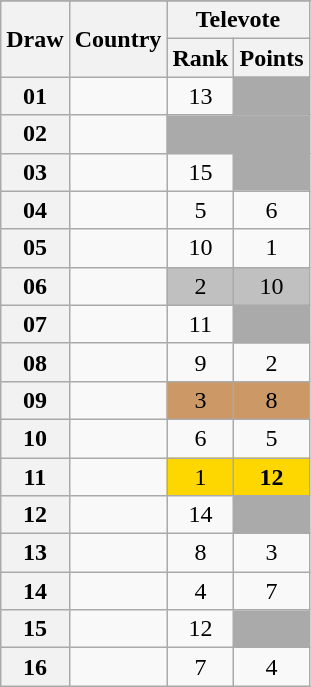<table class="sortable wikitable collapsible plainrowheaders" style="text-align:center;">
<tr>
</tr>
<tr>
<th scope="col" rowspan="2">Draw</th>
<th scope="col" rowspan="2">Country</th>
<th scope="col" colspan="2">Televote</th>
</tr>
<tr>
<th scope="col">Rank</th>
<th scope="col">Points</th>
</tr>
<tr>
<th scope="row" style="text-align:center;">01</th>
<td style="text-align:left;"></td>
<td>13</td>
<td style="background:#AAAAAA;"></td>
</tr>
<tr class=sortbottom>
<th scope="row" style="text-align:center;">02</th>
<td style="text-align:left;"></td>
<td style="background:#AAAAAA;"></td>
<td style="background:#AAAAAA;"></td>
</tr>
<tr>
<th scope="row" style="text-align:center;">03</th>
<td style="text-align:left;"></td>
<td>15</td>
<td style="background:#AAAAAA;"></td>
</tr>
<tr>
<th scope="row" style="text-align:center;">04</th>
<td style="text-align:left;"></td>
<td>5</td>
<td>6</td>
</tr>
<tr>
<th scope="row" style="text-align:center;">05</th>
<td style="text-align:left;"></td>
<td>10</td>
<td>1</td>
</tr>
<tr>
<th scope="row" style="text-align:center;">06</th>
<td style="text-align:left;"></td>
<td style="background:silver;">2</td>
<td style="background:silver;">10</td>
</tr>
<tr>
<th scope="row" style="text-align:center;">07</th>
<td style="text-align:left;"></td>
<td>11</td>
<td style="background:#AAAAAA;"></td>
</tr>
<tr>
<th scope="row" style="text-align:center;">08</th>
<td style="text-align:left;"></td>
<td>9</td>
<td>2</td>
</tr>
<tr>
<th scope="row" style="text-align:center;">09</th>
<td style="text-align:left;"></td>
<td style="background:#CC9966;">3</td>
<td style="background:#CC9966;">8</td>
</tr>
<tr>
<th scope="row" style="text-align:center;">10</th>
<td style="text-align:left;"></td>
<td>6</td>
<td>5</td>
</tr>
<tr>
<th scope="row" style="text-align:center;">11</th>
<td style="text-align:left;"></td>
<td style="background:gold;">1</td>
<td style="background:gold;"><strong>12</strong></td>
</tr>
<tr>
<th scope="row" style="text-align:center;">12</th>
<td style="text-align:left;"></td>
<td>14</td>
<td style="background:#AAAAAA;"></td>
</tr>
<tr>
<th scope="row" style="text-align:center;">13</th>
<td style="text-align:left;"></td>
<td>8</td>
<td>3</td>
</tr>
<tr>
<th scope="row" style="text-align:center;">14</th>
<td style="text-align:left;"></td>
<td>4</td>
<td>7</td>
</tr>
<tr>
<th scope="row" style="text-align:center;">15</th>
<td style="text-align:left;"></td>
<td>12</td>
<td style="background:#AAAAAA;"></td>
</tr>
<tr>
<th scope="row" style="text-align:center;">16</th>
<td style="text-align:left;"></td>
<td>7</td>
<td>4</td>
</tr>
</table>
